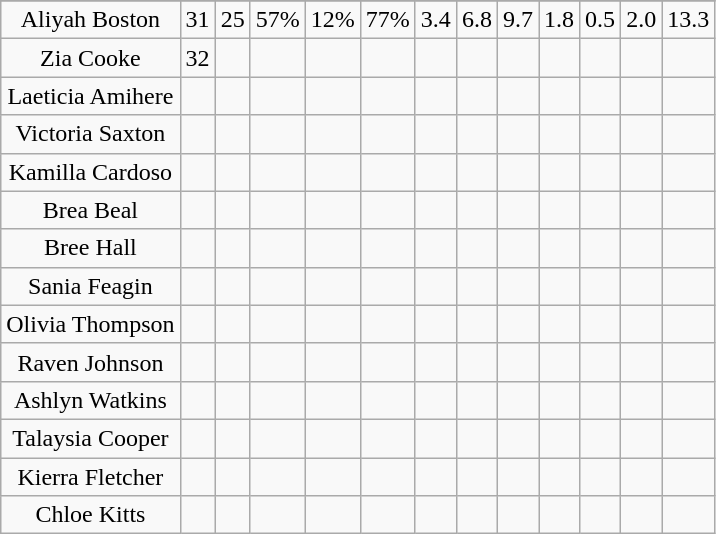<table class="wikitable sortable">
<tr>
</tr>
<tr style="text-align:center;">
<td>Aliyah Boston</td>
<td>31</td>
<td>25</td>
<td>57%</td>
<td>12%</td>
<td>77%</td>
<td>3.4</td>
<td>6.8</td>
<td>9.7</td>
<td>1.8</td>
<td>0.5</td>
<td>2.0</td>
<td>13.3</td>
</tr>
<tr style="text-align:center;">
<td>Zia Cooke</td>
<td>32</td>
<td></td>
<td></td>
<td></td>
<td></td>
<td></td>
<td></td>
<td></td>
<td></td>
<td></td>
<td></td>
<td></td>
</tr>
<tr style="text-align:center;">
<td>Laeticia Amihere</td>
<td></td>
<td></td>
<td></td>
<td></td>
<td></td>
<td></td>
<td></td>
<td></td>
<td></td>
<td></td>
<td></td>
<td></td>
</tr>
<tr style="text-align:center;">
<td>Victoria Saxton</td>
<td></td>
<td></td>
<td></td>
<td></td>
<td></td>
<td></td>
<td></td>
<td></td>
<td></td>
<td></td>
<td></td>
<td></td>
</tr>
<tr style="text-align:center;">
<td>Kamilla Cardoso</td>
<td></td>
<td></td>
<td></td>
<td></td>
<td></td>
<td></td>
<td></td>
<td></td>
<td></td>
<td></td>
<td></td>
<td></td>
</tr>
<tr style="text-align:center;">
<td>Brea Beal</td>
<td></td>
<td></td>
<td></td>
<td></td>
<td></td>
<td></td>
<td></td>
<td></td>
<td></td>
<td></td>
<td></td>
<td></td>
</tr>
<tr style="text-align:center;">
<td>Bree Hall</td>
<td></td>
<td></td>
<td></td>
<td></td>
<td></td>
<td></td>
<td></td>
<td></td>
<td></td>
<td></td>
<td></td>
<td></td>
</tr>
<tr style="text-align:center;">
<td>Sania Feagin</td>
<td></td>
<td></td>
<td></td>
<td></td>
<td></td>
<td></td>
<td></td>
<td></td>
<td></td>
<td></td>
<td></td>
<td></td>
</tr>
<tr style="text-align:center;">
<td>Olivia Thompson</td>
<td></td>
<td></td>
<td></td>
<td></td>
<td></td>
<td></td>
<td></td>
<td></td>
<td></td>
<td></td>
<td></td>
<td></td>
</tr>
<tr style="text-align:center;">
<td>Raven Johnson</td>
<td></td>
<td></td>
<td></td>
<td></td>
<td></td>
<td></td>
<td></td>
<td></td>
<td></td>
<td></td>
<td></td>
<td></td>
</tr>
<tr style="text-align:center;">
<td>Ashlyn Watkins</td>
<td></td>
<td></td>
<td></td>
<td></td>
<td></td>
<td></td>
<td></td>
<td></td>
<td></td>
<td></td>
<td></td>
<td></td>
</tr>
<tr style="text-align:center;">
<td>Talaysia Cooper</td>
<td></td>
<td></td>
<td></td>
<td></td>
<td></td>
<td></td>
<td></td>
<td></td>
<td></td>
<td></td>
<td></td>
<td></td>
</tr>
<tr style="text-align:center;">
<td>Kierra Fletcher</td>
<td></td>
<td></td>
<td></td>
<td></td>
<td></td>
<td></td>
<td></td>
<td></td>
<td></td>
<td></td>
<td></td>
<td></td>
</tr>
<tr style="text-align:center;">
<td>Chloe Kitts</td>
<td></td>
<td></td>
<td></td>
<td></td>
<td></td>
<td></td>
<td></td>
<td></td>
<td></td>
<td></td>
<td></td>
<td></td>
</tr>
</table>
